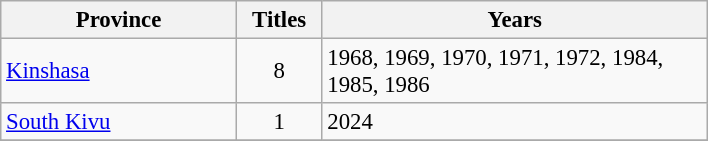<table class="wikitable " style="font-size: 95%;">
<tr>
<th width="150">Province</th>
<th width="50">Titles</th>
<th width="250">Years</th>
</tr>
<tr>
<td><a href='#'>Kinshasa</a></td>
<td rowspan="1" style="text-align: center">8</td>
<td>1968, 1969, 1970, 1971, 1972, 1984, 1985, 1986</td>
</tr>
<tr>
<td><a href='#'>South Kivu</a></td>
<td rowspan="1" style="text-align: center">1</td>
<td>2024</td>
</tr>
<tr>
</tr>
</table>
